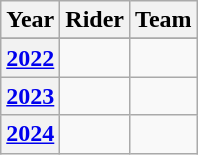<table class="wikitable">
<tr>
<th>Year</th>
<th>Rider</th>
<th>Team</th>
</tr>
<tr>
</tr>
<tr>
<th><a href='#'>2022</a></th>
<td></td>
<td></td>
</tr>
<tr>
<th><a href='#'>2023</a></th>
<td></td>
<td></td>
</tr>
<tr>
<th><a href='#'>2024</a></th>
<td></td>
<td></td>
</tr>
</table>
